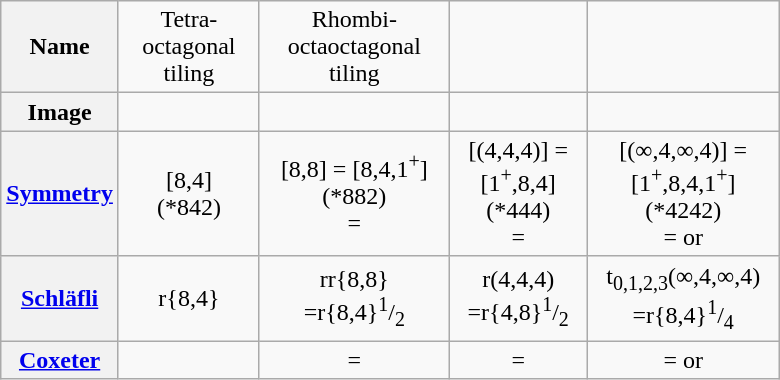<table class=wikitable width=520>
<tr align=center>
<th>Name</th>
<td>Tetra-octagonal tiling</td>
<td>Rhombi-octaoctagonal tiling</td>
<td></td>
<td></td>
</tr>
<tr align=center>
<th>Image</th>
<td></td>
<td></td>
<td></td>
<td></td>
</tr>
<tr align=center>
<th><a href='#'>Symmetry</a></th>
<td>[8,4]<br>(*842)<br></td>
<td>[8,8] = [8,4,1<sup>+</sup>]<br>(*882)<br> = </td>
<td>[(4,4,4)] = [1<sup>+</sup>,8,4]<br>(*444)<br> = </td>
<td>[(∞,4,∞,4)] = [1<sup>+</sup>,8,4,1<sup>+</sup>]<br>(*4242)<br> =  or </td>
</tr>
<tr align=center>
<th><a href='#'>Schläfli</a></th>
<td>r{8,4}</td>
<td>rr{8,8}<br>=r{8,4}<sup>1</sup>/<sub>2</sub></td>
<td>r(4,4,4)<br>=r{4,8}<sup>1</sup>/<sub>2</sub></td>
<td>t<sub>0,1,2,3</sub>(∞,4,∞,4)<br>=r{8,4}<sup>1</sup>/<sub>4</sub></td>
</tr>
<tr align=center>
<th><a href='#'>Coxeter</a></th>
<td></td>
<td> = </td>
<td> = </td>
<td> =  or </td>
</tr>
</table>
